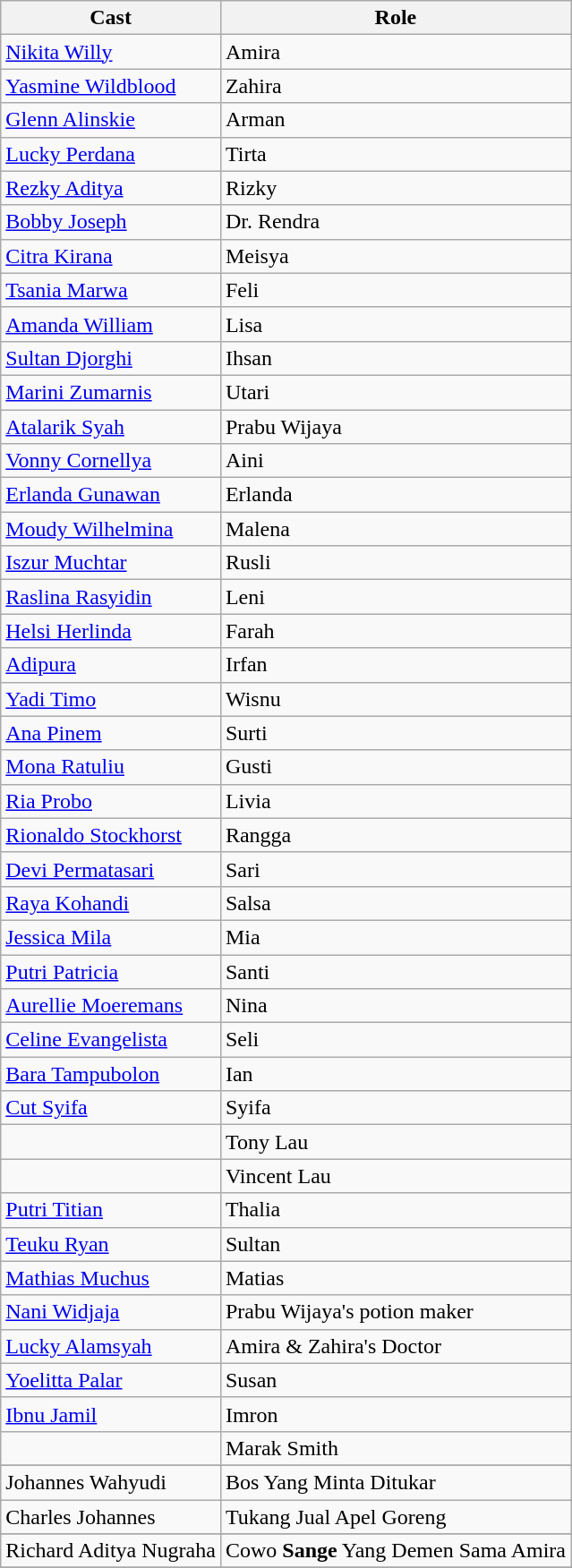<table class="wikitable sortable">
<tr>
<th>Cast</th>
<th>Role</th>
</tr>
<tr>
<td><a href='#'>Nikita Willy</a></td>
<td>Amira</td>
</tr>
<tr>
<td><a href='#'>Yasmine Wildblood</a></td>
<td>Zahira</td>
</tr>
<tr>
<td><a href='#'>Glenn Alinskie</a></td>
<td>Arman</td>
</tr>
<tr>
<td><a href='#'>Lucky Perdana</a></td>
<td>Tirta</td>
</tr>
<tr>
<td><a href='#'>Rezky Aditya</a></td>
<td>Rizky</td>
</tr>
<tr>
<td><a href='#'>Bobby Joseph</a></td>
<td>Dr. Rendra</td>
</tr>
<tr>
<td><a href='#'>Citra Kirana</a></td>
<td>Meisya</td>
</tr>
<tr>
<td><a href='#'>Tsania Marwa</a></td>
<td>Feli</td>
</tr>
<tr>
<td><a href='#'>Amanda William</a></td>
<td>Lisa</td>
</tr>
<tr>
<td><a href='#'>Sultan Djorghi</a></td>
<td>Ihsan</td>
</tr>
<tr>
<td><a href='#'>Marini Zumarnis</a></td>
<td>Utari</td>
</tr>
<tr>
<td><a href='#'>Atalarik Syah</a></td>
<td>Prabu Wijaya</td>
</tr>
<tr>
<td><a href='#'>Vonny Cornellya</a></td>
<td>Aini</td>
</tr>
<tr>
<td><a href='#'>Erlanda Gunawan</a></td>
<td>Erlanda</td>
</tr>
<tr>
<td><a href='#'>Moudy Wilhelmina</a></td>
<td>Malena</td>
</tr>
<tr>
<td><a href='#'>Iszur Muchtar</a></td>
<td>Rusli</td>
</tr>
<tr>
<td><a href='#'>Raslina Rasyidin</a></td>
<td>Leni</td>
</tr>
<tr>
<td><a href='#'>Helsi Herlinda</a></td>
<td>Farah</td>
</tr>
<tr>
<td><a href='#'>Adipura</a></td>
<td>Irfan</td>
</tr>
<tr>
<td><a href='#'>Yadi Timo</a></td>
<td>Wisnu</td>
</tr>
<tr>
<td><a href='#'>Ana Pinem</a></td>
<td>Surti</td>
</tr>
<tr>
<td><a href='#'>Mona Ratuliu</a></td>
<td>Gusti</td>
</tr>
<tr>
<td><a href='#'>Ria Probo</a></td>
<td>Livia</td>
</tr>
<tr>
<td><a href='#'>Rionaldo Stockhorst</a></td>
<td>Rangga</td>
</tr>
<tr>
<td><a href='#'>Devi Permatasari</a></td>
<td>Sari</td>
</tr>
<tr>
<td><a href='#'>Raya Kohandi</a></td>
<td>Salsa</td>
</tr>
<tr>
<td><a href='#'>Jessica Mila</a></td>
<td>Mia</td>
</tr>
<tr>
<td><a href='#'>Putri Patricia</a></td>
<td>Santi</td>
</tr>
<tr>
<td><a href='#'>Aurellie Moeremans</a></td>
<td>Nina</td>
</tr>
<tr>
<td><a href='#'>Celine Evangelista</a></td>
<td>Seli</td>
</tr>
<tr>
<td><a href='#'>Bara Tampubolon</a></td>
<td>Ian</td>
</tr>
<tr>
<td><a href='#'>Cut Syifa</a></td>
<td>Syifa</td>
</tr>
<tr>
<td></td>
<td>Tony Lau</td>
</tr>
<tr>
<td></td>
<td>Vincent Lau</td>
</tr>
<tr>
<td><a href='#'>Putri Titian</a></td>
<td>Thalia</td>
</tr>
<tr>
<td><a href='#'>Teuku Ryan</a></td>
<td>Sultan</td>
</tr>
<tr>
<td><a href='#'>Mathias Muchus</a></td>
<td>Matias</td>
</tr>
<tr>
<td><a href='#'>Nani Widjaja</a></td>
<td>Prabu Wijaya's potion maker</td>
</tr>
<tr>
<td><a href='#'>Lucky Alamsyah</a></td>
<td>Amira & Zahira's Doctor</td>
</tr>
<tr>
<td><a href='#'>Yoelitta Palar</a></td>
<td>Susan</td>
</tr>
<tr>
<td><a href='#'>Ibnu Jamil</a></td>
<td>Imron</td>
</tr>
<tr>
<td></td>
<td>Marak Smith</td>
</tr>
<tr>
</tr>
<tr>
<td>Johannes Wahyudi</td>
<td>Bos Yang Minta Ditukar</td>
</tr>
<tr>
<td>Charles Johannes</td>
<td>Tukang Jual Apel Goreng</td>
</tr>
<tr>
</tr>
<tr>
<td>Richard Aditya Nugraha</td>
<td>Cowo <strong>Sange</strong> Yang Demen Sama Amira</td>
</tr>
<tr>
</tr>
</table>
